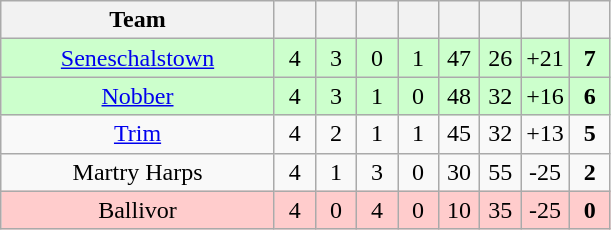<table class="wikitable" style="text-align:center">
<tr>
<th style="width:175px;">Team</th>
<th width="20"></th>
<th width="20"></th>
<th width="20"></th>
<th width="20"></th>
<th width="20"></th>
<th width="20"></th>
<th width="20"></th>
<th width="20"></th>
</tr>
<tr style="background:#cfc;">
<td><a href='#'>Seneschalstown</a></td>
<td>4</td>
<td>3</td>
<td>0</td>
<td>1</td>
<td>47</td>
<td>26</td>
<td>+21</td>
<td><strong>7</strong></td>
</tr>
<tr style="background:#cfc;">
<td><a href='#'>Nobber</a></td>
<td>4</td>
<td>3</td>
<td>1</td>
<td>0</td>
<td>48</td>
<td>32</td>
<td>+16</td>
<td><strong>6</strong></td>
</tr>
<tr>
<td><a href='#'>Trim</a></td>
<td>4</td>
<td>2</td>
<td>1</td>
<td>1</td>
<td>45</td>
<td>32</td>
<td>+13</td>
<td><strong>5</strong></td>
</tr>
<tr>
<td>Martry Harps</td>
<td>4</td>
<td>1</td>
<td>3</td>
<td>0</td>
<td>30</td>
<td>55</td>
<td>-25</td>
<td><strong>2</strong></td>
</tr>
<tr style="background:#fcc;">
<td>Ballivor</td>
<td>4</td>
<td>0</td>
<td>4</td>
<td>0</td>
<td>10</td>
<td>35</td>
<td>-25</td>
<td><strong>0</strong></td>
</tr>
</table>
